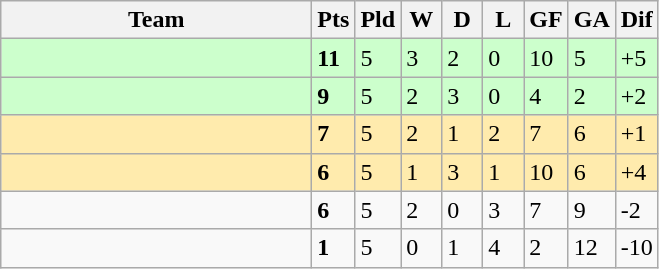<table class="wikitable">
<tr>
<th width=200>Team</th>
<th width=20>Pts</th>
<th width=20>Pld</th>
<th width=20>W</th>
<th width=20>D</th>
<th width=20>L</th>
<th width=20>GF</th>
<th width=20>GA</th>
<th width=20>Dif</th>
</tr>
<tr style="background:#ccffcc">
<td style="text-align:left"></td>
<td><strong>11</strong></td>
<td>5</td>
<td>3</td>
<td>2</td>
<td>0</td>
<td>10</td>
<td>5</td>
<td>+5</td>
</tr>
<tr style="background:#ccffcc">
<td style="text-align:left"></td>
<td><strong>9</strong></td>
<td>5</td>
<td>2</td>
<td>3</td>
<td>0</td>
<td>4</td>
<td>2</td>
<td>+2</td>
</tr>
<tr style="background:#ffebad">
<td style="text-align:left"></td>
<td><strong>7</strong></td>
<td>5</td>
<td>2</td>
<td>1</td>
<td>2</td>
<td>7</td>
<td>6</td>
<td>+1</td>
</tr>
<tr style="background:#ffebad">
<td style="text-align:left"></td>
<td><strong>6</strong></td>
<td>5</td>
<td>1</td>
<td>3</td>
<td>1</td>
<td>10</td>
<td>6</td>
<td>+4</td>
</tr>
<tr>
<td style="text-align:left"></td>
<td><strong>6</strong></td>
<td>5</td>
<td>2</td>
<td>0</td>
<td>3</td>
<td>7</td>
<td>9</td>
<td>-2</td>
</tr>
<tr>
<td style="text-align:left"></td>
<td><strong>1</strong></td>
<td>5</td>
<td>0</td>
<td>1</td>
<td>4</td>
<td>2</td>
<td>12</td>
<td>-10</td>
</tr>
</table>
